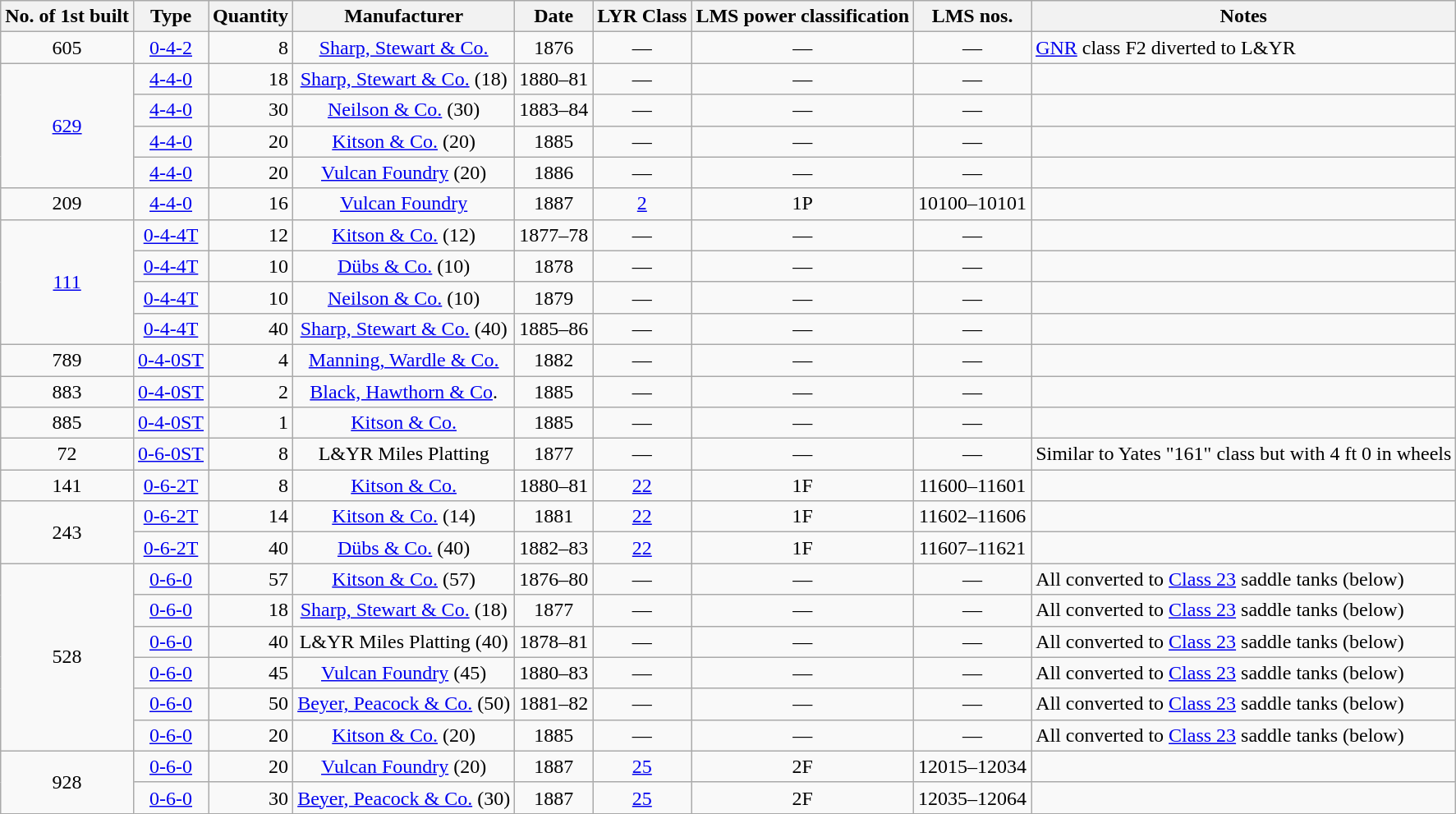<table class="wikitable" style=text-align:center>
<tr>
<th>No. of 1st built</th>
<th>Type</th>
<th>Quantity</th>
<th>Manufacturer</th>
<th>Date</th>
<th>LYR Class</th>
<th>LMS power classification</th>
<th>LMS nos.</th>
<th>Notes</th>
</tr>
<tr>
<td>605</td>
<td><a href='#'>0-4-2</a></td>
<td align=right>8</td>
<td><a href='#'>Sharp, Stewart & Co.</a></td>
<td>1876</td>
<td>—</td>
<td>—</td>
<td>—</td>
<td align=left><a href='#'>GNR</a> class F2 diverted to L&YR</td>
</tr>
<tr>
<td rowspan=4><a href='#'>629</a></td>
<td><a href='#'>4-4-0</a></td>
<td align=right>18</td>
<td><a href='#'>Sharp, Stewart & Co.</a> (18)</td>
<td>1880–81</td>
<td>—</td>
<td>—</td>
<td>—</td>
<td align=left></td>
</tr>
<tr>
<td><a href='#'>4-4-0</a></td>
<td align=right>30</td>
<td><a href='#'>Neilson & Co.</a> (30)</td>
<td>1883–84</td>
<td>—</td>
<td>—</td>
<td>—</td>
<td align=left></td>
</tr>
<tr>
<td><a href='#'>4-4-0</a></td>
<td align=right>20</td>
<td><a href='#'>Kitson & Co.</a> (20)</td>
<td>1885</td>
<td>—</td>
<td>—</td>
<td>—</td>
<td align=left></td>
</tr>
<tr>
<td><a href='#'>4-4-0</a></td>
<td align=right>20</td>
<td><a href='#'>Vulcan Foundry</a> (20)</td>
<td>1886</td>
<td>—</td>
<td>—</td>
<td>—</td>
<td align=left></td>
</tr>
<tr>
<td>209</td>
<td><a href='#'>4-4-0</a></td>
<td align=right>16</td>
<td><a href='#'>Vulcan Foundry</a></td>
<td>1887</td>
<td><a href='#'>2</a></td>
<td>1P</td>
<td>10100–10101</td>
<td align=left></td>
</tr>
<tr>
<td rowspan=4><a href='#'>111</a></td>
<td><a href='#'>0-4-4T</a></td>
<td align=right>12</td>
<td><a href='#'>Kitson & Co.</a> (12)</td>
<td>1877–78</td>
<td>—</td>
<td>—</td>
<td>—</td>
<td align=left></td>
</tr>
<tr>
<td><a href='#'>0-4-4T</a></td>
<td align=right>10</td>
<td><a href='#'>Dübs & Co.</a> (10)</td>
<td>1878</td>
<td>—</td>
<td>—</td>
<td>—</td>
<td align=left></td>
</tr>
<tr>
<td><a href='#'>0-4-4T</a></td>
<td align=right>10</td>
<td><a href='#'>Neilson & Co.</a> (10)</td>
<td>1879</td>
<td>—</td>
<td>—</td>
<td>—</td>
<td align=left></td>
</tr>
<tr>
<td><a href='#'>0-4-4T</a></td>
<td align=right>40</td>
<td><a href='#'>Sharp, Stewart & Co.</a> (40)</td>
<td>1885–86</td>
<td>—</td>
<td>—</td>
<td>—</td>
<td align=left></td>
</tr>
<tr>
<td>789</td>
<td><a href='#'>0-4-0ST</a></td>
<td align=right>4</td>
<td><a href='#'>Manning, Wardle & Co.</a></td>
<td>1882</td>
<td>—</td>
<td>—</td>
<td>—</td>
<td align=left></td>
</tr>
<tr>
<td>883</td>
<td><a href='#'>0-4-0ST</a></td>
<td align=right>2</td>
<td><a href='#'>Black, Hawthorn & Co</a>.</td>
<td>1885</td>
<td>—</td>
<td>—</td>
<td>—</td>
<td align=left></td>
</tr>
<tr>
<td>885</td>
<td><a href='#'>0-4-0ST</a></td>
<td align=right>1</td>
<td><a href='#'>Kitson & Co.</a></td>
<td>1885</td>
<td>—</td>
<td>—</td>
<td>—</td>
<td align=left></td>
</tr>
<tr>
<td>72</td>
<td><a href='#'>0-6-0ST</a></td>
<td align=right>8</td>
<td>L&YR Miles Platting</td>
<td>1877</td>
<td>—</td>
<td>—</td>
<td>—</td>
<td align=left>Similar to Yates "161" class but with 4 ft 0 in wheels</td>
</tr>
<tr>
<td>141</td>
<td><a href='#'>0-6-2T</a></td>
<td align=right>8</td>
<td><a href='#'>Kitson & Co.</a></td>
<td>1880–81</td>
<td><a href='#'>22</a></td>
<td>1F</td>
<td>11600–11601</td>
<td align=left></td>
</tr>
<tr>
<td rowspan=2>243</td>
<td><a href='#'>0-6-2T</a></td>
<td align=right>14</td>
<td><a href='#'>Kitson & Co.</a> (14)</td>
<td>1881</td>
<td><a href='#'>22</a></td>
<td>1F</td>
<td>11602–11606</td>
<td align=left></td>
</tr>
<tr>
<td><a href='#'>0-6-2T</a></td>
<td align=right>40</td>
<td><a href='#'>Dübs & Co.</a> (40)</td>
<td>1882–83</td>
<td><a href='#'>22</a></td>
<td>1F</td>
<td>11607–11621</td>
<td align=left></td>
</tr>
<tr>
<td rowspan=6>528</td>
<td><a href='#'>0-6-0</a></td>
<td align=right>57</td>
<td><a href='#'>Kitson & Co.</a> (57)</td>
<td>1876–80</td>
<td>—</td>
<td>—</td>
<td>—</td>
<td align=left>All converted to <a href='#'>Class 23</a> saddle tanks (below)</td>
</tr>
<tr>
<td><a href='#'>0-6-0</a></td>
<td align=right>18</td>
<td><a href='#'>Sharp, Stewart & Co.</a> (18)</td>
<td>1877</td>
<td>—</td>
<td>—</td>
<td>—</td>
<td align=left>All converted to <a href='#'>Class 23</a> saddle tanks (below)</td>
</tr>
<tr>
<td><a href='#'>0-6-0</a></td>
<td align=right>40</td>
<td>L&YR Miles Platting (40)</td>
<td>1878–81</td>
<td>—</td>
<td>—</td>
<td>—</td>
<td align=left>All converted to <a href='#'>Class 23</a> saddle tanks (below)</td>
</tr>
<tr>
<td><a href='#'>0-6-0</a></td>
<td align=right>45</td>
<td><a href='#'>Vulcan Foundry</a> (45)</td>
<td>1880–83</td>
<td>—</td>
<td>—</td>
<td>—</td>
<td align=left>All converted to <a href='#'>Class 23</a> saddle tanks (below)</td>
</tr>
<tr>
<td><a href='#'>0-6-0</a></td>
<td align=right>50</td>
<td><a href='#'>Beyer, Peacock & Co.</a> (50)</td>
<td>1881–82</td>
<td>—</td>
<td>—</td>
<td>—</td>
<td align=left>All converted to <a href='#'>Class 23</a> saddle tanks (below)</td>
</tr>
<tr>
<td><a href='#'>0-6-0</a></td>
<td align=right>20</td>
<td><a href='#'>Kitson & Co.</a> (20)</td>
<td>1885</td>
<td>—</td>
<td>—</td>
<td>—</td>
<td align=left>All converted to <a href='#'>Class 23</a> saddle tanks (below)</td>
</tr>
<tr>
<td rowspan=2>928</td>
<td><a href='#'>0-6-0</a></td>
<td align=right>20</td>
<td><a href='#'>Vulcan Foundry</a> (20)</td>
<td>1887</td>
<td><a href='#'>25</a></td>
<td>2F</td>
<td>12015–12034</td>
<td align=left></td>
</tr>
<tr>
<td><a href='#'>0-6-0</a></td>
<td align=right>30</td>
<td><a href='#'>Beyer, Peacock & Co.</a> (30)</td>
<td>1887</td>
<td><a href='#'>25</a></td>
<td>2F</td>
<td>12035–12064</td>
<td align=left></td>
</tr>
</table>
